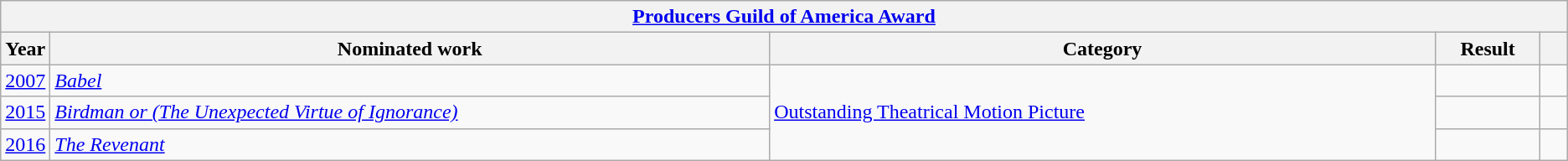<table class="wikitable">
<tr>
<th colspan="5" style="text-align:center;"><a href='#'>Producers Guild of America Award</a></th>
</tr>
<tr>
<th scope="col" style="width:1em;">Year</th>
<th scope="col" style="width:39em;">Nominated work</th>
<th scope="col" style="width:36em;">Category</th>
<th scope="col" style="width:5em;">Result</th>
<th scope="col" style="width:1em;"></th>
</tr>
<tr>
<td><a href='#'>2007</a></td>
<td><em><a href='#'>Babel</a></em></td>
<td rowspan="3"><a href='#'>Outstanding Theatrical Motion Picture</a></td>
<td></td>
<td style="text-align:center;"></td>
</tr>
<tr>
<td><a href='#'>2015</a></td>
<td><em><a href='#'>Birdman or (The Unexpected Virtue of Ignorance)</a></em></td>
<td></td>
<td style="text-align:center;"></td>
</tr>
<tr>
<td><a href='#'>2016</a></td>
<td><em><a href='#'>The Revenant</a></em></td>
<td></td>
<td style="text-align:center;"></td>
</tr>
</table>
